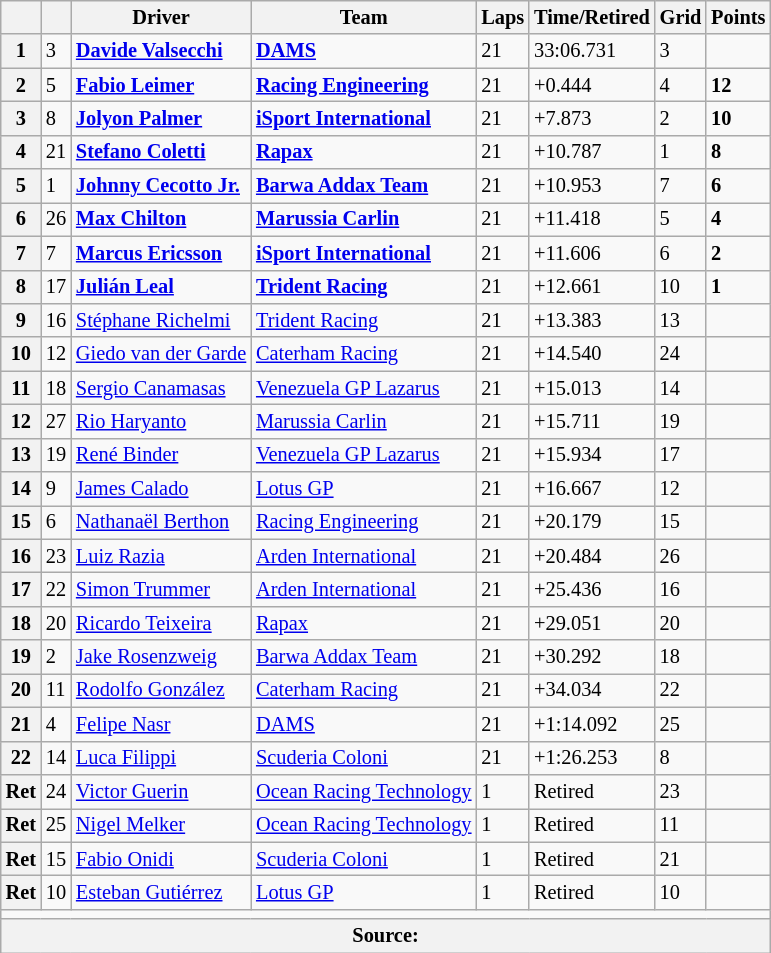<table class="wikitable" style="font-size:85%">
<tr>
<th></th>
<th></th>
<th>Driver</th>
<th>Team</th>
<th>Laps</th>
<th>Time/Retired</th>
<th>Grid</th>
<th>Points</th>
</tr>
<tr>
<th>1</th>
<td>3</td>
<td> <strong><a href='#'>Davide Valsecchi</a></strong></td>
<td><strong><a href='#'>DAMS</a></strong></td>
<td>21</td>
<td>33:06.731</td>
<td>3</td>
<td><strong></strong></td>
</tr>
<tr>
<th>2</th>
<td>5</td>
<td> <strong><a href='#'>Fabio Leimer</a></strong></td>
<td><strong><a href='#'>Racing Engineering</a></strong></td>
<td>21</td>
<td>+0.444</td>
<td>4</td>
<td><strong>12</strong></td>
</tr>
<tr>
<th>3</th>
<td>8</td>
<td> <strong><a href='#'>Jolyon Palmer</a></strong></td>
<td><strong><a href='#'>iSport International</a></strong></td>
<td>21</td>
<td>+7.873</td>
<td>2</td>
<td><strong>10</strong></td>
</tr>
<tr>
<th>4</th>
<td>21</td>
<td> <strong><a href='#'>Stefano Coletti</a></strong></td>
<td><strong><a href='#'>Rapax</a></strong></td>
<td>21</td>
<td>+10.787</td>
<td>1</td>
<td><strong>8</strong></td>
</tr>
<tr>
<th>5</th>
<td>1</td>
<td> <strong><a href='#'>Johnny Cecotto Jr.</a></strong></td>
<td><strong><a href='#'>Barwa Addax Team</a></strong></td>
<td>21</td>
<td>+10.953</td>
<td>7</td>
<td><strong>6</strong></td>
</tr>
<tr>
<th>6</th>
<td>26</td>
<td> <strong><a href='#'>Max Chilton</a></strong></td>
<td><strong><a href='#'>Marussia Carlin</a></strong></td>
<td>21</td>
<td>+11.418</td>
<td>5</td>
<td><strong>4</strong></td>
</tr>
<tr>
<th>7</th>
<td>7</td>
<td> <strong><a href='#'>Marcus Ericsson</a></strong></td>
<td><strong><a href='#'>iSport International</a></strong></td>
<td>21</td>
<td>+11.606</td>
<td>6</td>
<td><strong>2</strong></td>
</tr>
<tr>
<th>8</th>
<td>17</td>
<td> <strong><a href='#'>Julián Leal</a></strong></td>
<td><strong><a href='#'>Trident Racing</a></strong></td>
<td>21</td>
<td>+12.661</td>
<td>10</td>
<td><strong>1</strong></td>
</tr>
<tr>
<th>9</th>
<td>16</td>
<td> <a href='#'>Stéphane Richelmi</a></td>
<td><a href='#'>Trident Racing</a></td>
<td>21</td>
<td>+13.383</td>
<td>13</td>
<td></td>
</tr>
<tr>
<th>10</th>
<td>12</td>
<td> <a href='#'>Giedo van der Garde</a></td>
<td><a href='#'>Caterham Racing</a></td>
<td>21</td>
<td>+14.540</td>
<td>24</td>
<td></td>
</tr>
<tr>
<th>11</th>
<td>18</td>
<td> <a href='#'>Sergio Canamasas</a></td>
<td><a href='#'>Venezuela GP Lazarus</a></td>
<td>21</td>
<td>+15.013</td>
<td>14</td>
<td></td>
</tr>
<tr>
<th>12</th>
<td>27</td>
<td> <a href='#'>Rio Haryanto</a></td>
<td><a href='#'>Marussia Carlin</a></td>
<td>21</td>
<td>+15.711</td>
<td>19</td>
<td></td>
</tr>
<tr>
<th>13</th>
<td>19</td>
<td> <a href='#'>René Binder</a></td>
<td><a href='#'>Venezuela GP Lazarus</a></td>
<td>21</td>
<td>+15.934</td>
<td>17</td>
<td></td>
</tr>
<tr>
<th>14</th>
<td>9</td>
<td> <a href='#'>James Calado</a></td>
<td><a href='#'>Lotus GP</a></td>
<td>21</td>
<td>+16.667</td>
<td>12</td>
<td></td>
</tr>
<tr>
<th>15</th>
<td>6</td>
<td> <a href='#'>Nathanaël Berthon</a></td>
<td><a href='#'>Racing Engineering</a></td>
<td>21</td>
<td>+20.179</td>
<td>15</td>
<td></td>
</tr>
<tr>
<th>16</th>
<td>23</td>
<td> <a href='#'>Luiz Razia</a></td>
<td><a href='#'>Arden International</a></td>
<td>21</td>
<td>+20.484</td>
<td>26</td>
<td></td>
</tr>
<tr>
<th>17</th>
<td>22</td>
<td> <a href='#'>Simon Trummer</a></td>
<td><a href='#'>Arden International</a></td>
<td>21</td>
<td>+25.436</td>
<td>16</td>
<td></td>
</tr>
<tr>
<th>18</th>
<td>20</td>
<td> <a href='#'>Ricardo Teixeira</a></td>
<td><a href='#'>Rapax</a></td>
<td>21</td>
<td>+29.051</td>
<td>20</td>
<td></td>
</tr>
<tr>
<th>19</th>
<td>2</td>
<td> <a href='#'>Jake Rosenzweig</a></td>
<td><a href='#'>Barwa Addax Team</a></td>
<td>21</td>
<td>+30.292</td>
<td>18</td>
<td></td>
</tr>
<tr>
<th>20</th>
<td>11</td>
<td> <a href='#'>Rodolfo González</a></td>
<td><a href='#'>Caterham Racing</a></td>
<td>21</td>
<td>+34.034</td>
<td>22</td>
<td></td>
</tr>
<tr>
<th>21</th>
<td>4</td>
<td> <a href='#'>Felipe Nasr</a></td>
<td><a href='#'>DAMS</a></td>
<td>21</td>
<td>+1:14.092</td>
<td>25</td>
<td></td>
</tr>
<tr>
<th>22</th>
<td>14</td>
<td> <a href='#'>Luca Filippi</a></td>
<td><a href='#'>Scuderia Coloni</a></td>
<td>21</td>
<td>+1:26.253</td>
<td>8</td>
<td></td>
</tr>
<tr>
<th>Ret</th>
<td>24</td>
<td> <a href='#'>Victor Guerin</a></td>
<td><a href='#'>Ocean Racing Technology</a></td>
<td>1</td>
<td>Retired</td>
<td>23</td>
<td></td>
</tr>
<tr>
<th>Ret</th>
<td>25</td>
<td> <a href='#'>Nigel Melker</a></td>
<td><a href='#'>Ocean Racing Technology</a></td>
<td>1</td>
<td>Retired</td>
<td>11</td>
<td></td>
</tr>
<tr>
<th>Ret</th>
<td>15</td>
<td> <a href='#'>Fabio Onidi</a></td>
<td><a href='#'>Scuderia Coloni</a></td>
<td>1</td>
<td>Retired</td>
<td>21</td>
<td></td>
</tr>
<tr>
<th>Ret</th>
<td>10</td>
<td> <a href='#'>Esteban Gutiérrez</a></td>
<td><a href='#'>Lotus GP</a></td>
<td>1</td>
<td>Retired</td>
<td>10</td>
<td></td>
</tr>
<tr>
<td colspan=8></td>
</tr>
<tr>
<th colspan=8>Source:</th>
</tr>
</table>
